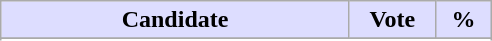<table class="wikitable">
<tr>
<th style="background:#ddf; width:225px;">Candidate</th>
<th style="background:#ddf; width:50px;">Vote</th>
<th style="background:#ddf; width:30px;">%</th>
</tr>
<tr>
</tr>
<tr>
</tr>
</table>
